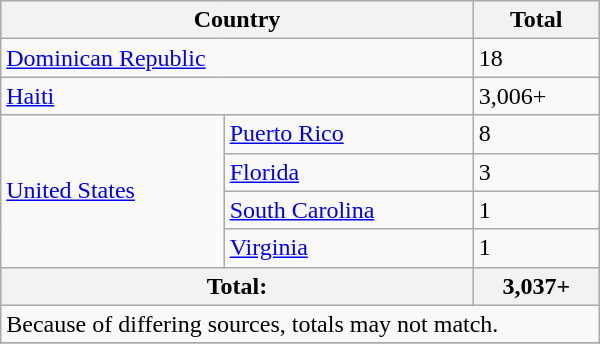<table class="wikitable floatright" style="width: 25em">
<tr>
<th colspan="2">Country</th>
<th>Total</th>
</tr>
<tr>
<td colspan="2"><a href='#'>Dominican Republic</a></td>
<td>18</td>
</tr>
<tr>
<td colspan="2"><a href='#'>Haiti</a></td>
<td>3,006+</td>
</tr>
<tr>
<td rowspan="4"><a href='#'>United States</a></td>
<td><a href='#'>Puerto Rico</a></td>
<td>8</td>
</tr>
<tr>
<td><a href='#'>Florida</a></td>
<td>3</td>
</tr>
<tr>
<td><a href='#'>South Carolina</a></td>
<td>1</td>
</tr>
<tr>
<td><a href='#'>Virginia</a></td>
<td>1</td>
</tr>
<tr>
<th colspan="2">Total:</th>
<th>3,037+</th>
</tr>
<tr>
<td colspan="3">Because of differing sources, totals may not match.</td>
</tr>
<tr>
</tr>
</table>
